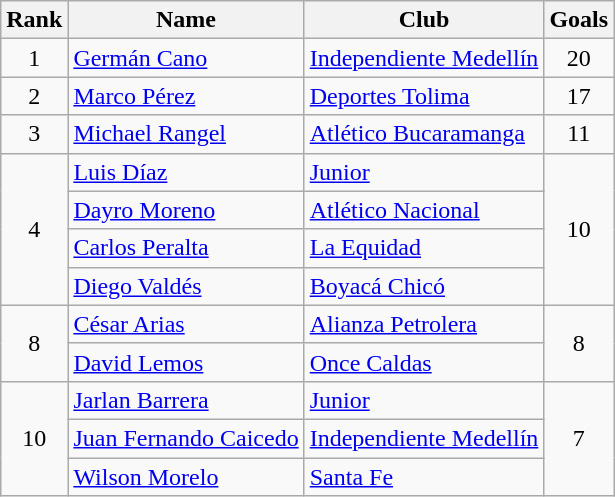<table class="wikitable" border="1">
<tr>
<th>Rank</th>
<th>Name</th>
<th>Club</th>
<th>Goals</th>
</tr>
<tr>
<td align=center>1</td>
<td> <a href='#'>Germán Cano</a></td>
<td><a href='#'>Independiente Medellín</a></td>
<td align=center>20</td>
</tr>
<tr>
<td align=center>2</td>
<td> <a href='#'>Marco Pérez</a></td>
<td><a href='#'>Deportes Tolima</a></td>
<td align=center>17</td>
</tr>
<tr>
<td align=center>3</td>
<td> <a href='#'>Michael Rangel</a></td>
<td><a href='#'>Atlético Bucaramanga</a></td>
<td align=center>11</td>
</tr>
<tr>
<td rowspan=4 align=center>4</td>
<td> <a href='#'>Luis Díaz</a></td>
<td><a href='#'>Junior</a></td>
<td rowspan=4 align=center>10</td>
</tr>
<tr>
<td> <a href='#'>Dayro Moreno</a></td>
<td><a href='#'>Atlético Nacional</a></td>
</tr>
<tr>
<td> <a href='#'>Carlos Peralta</a></td>
<td><a href='#'>La Equidad</a></td>
</tr>
<tr>
<td> <a href='#'>Diego Valdés</a></td>
<td><a href='#'>Boyacá Chicó</a></td>
</tr>
<tr>
<td rowspan=2 align=center>8</td>
<td> <a href='#'>César Arias</a></td>
<td><a href='#'>Alianza Petrolera</a></td>
<td rowspan=2 align=center>8</td>
</tr>
<tr>
<td> <a href='#'>David Lemos</a></td>
<td><a href='#'>Once Caldas</a></td>
</tr>
<tr>
<td rowspan=3 align=center>10</td>
<td> <a href='#'>Jarlan Barrera</a></td>
<td><a href='#'>Junior</a></td>
<td rowspan=3 align=center>7</td>
</tr>
<tr>
<td> <a href='#'>Juan Fernando Caicedo</a></td>
<td><a href='#'>Independiente Medellín</a></td>
</tr>
<tr>
<td> <a href='#'>Wilson Morelo</a></td>
<td><a href='#'>Santa Fe</a></td>
</tr>
</table>
